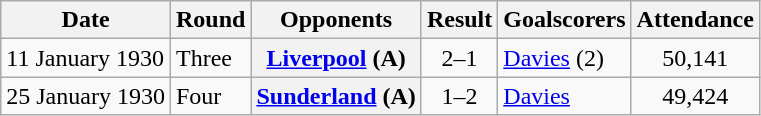<table class="wikitable plainrowheaders sortable">
<tr>
<th scope=col>Date</th>
<th scope=col>Round</th>
<th scope=col>Opponents</th>
<th scope=col>Result</th>
<th scope=col class=unsortable>Goalscorers</th>
<th scope=col>Attendance</th>
</tr>
<tr>
<td>11 January 1930</td>
<td>Three</td>
<th scope=row><a href='#'>Liverpool</a> (A)</th>
<td align=center>2–1</td>
<td><a href='#'>Davies</a> (2)</td>
<td align=center>50,141</td>
</tr>
<tr>
<td>25 January 1930</td>
<td>Four</td>
<th scope=row><a href='#'>Sunderland</a> (A)</th>
<td align=center>1–2</td>
<td><a href='#'>Davies</a></td>
<td align=center>49,424</td>
</tr>
</table>
